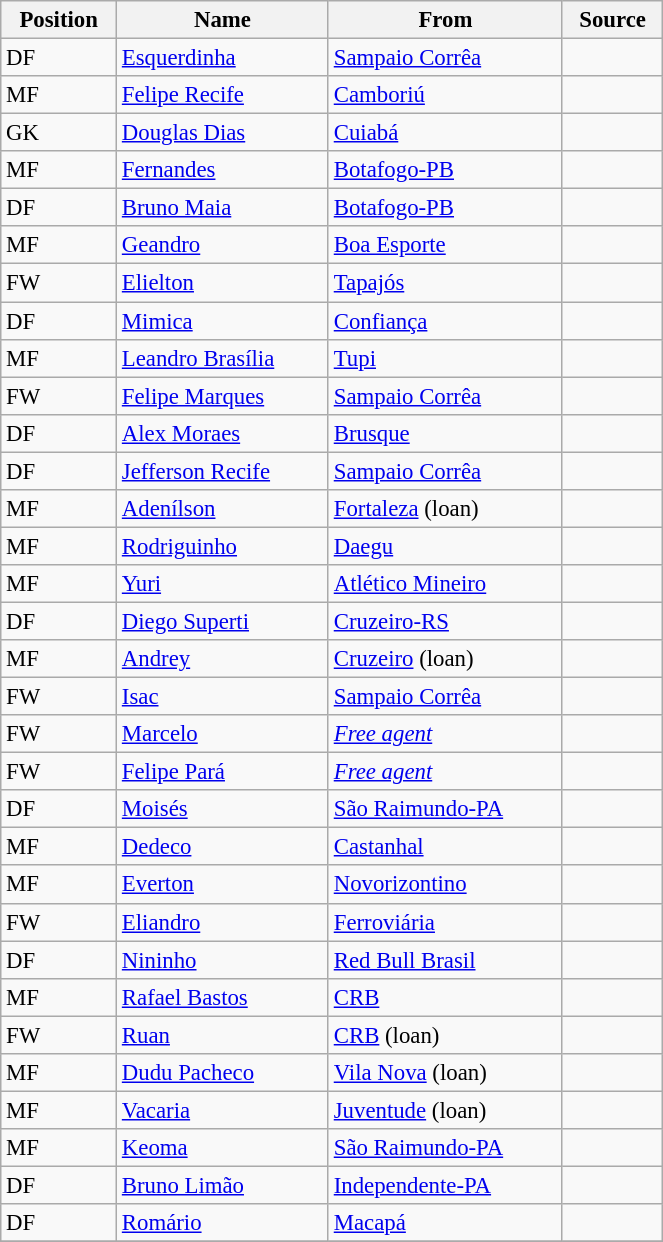<table class="wikitable" style="width:100px; font-size:95%; width:35%">
<tr>
<th style="background:#00000; color:black; text-align:center;">Position</th>
<th style="background:#00000; color:black; text-align:center;">Name</th>
<th style="background:#00000; color:black; text-align:center;">From</th>
<th style="background:#00000; color:black; text-align:center;">Source</th>
</tr>
<tr>
<td>DF</td>
<td><a href='#'>Esquerdinha</a></td>
<td> <a href='#'>Sampaio Corrêa</a></td>
<td></td>
</tr>
<tr>
<td>MF</td>
<td><a href='#'>Felipe Recife</a></td>
<td> <a href='#'>Camboriú</a></td>
<td></td>
</tr>
<tr>
<td>GK</td>
<td><a href='#'>Douglas Dias</a></td>
<td> <a href='#'>Cuiabá</a></td>
<td></td>
</tr>
<tr>
<td>MF</td>
<td><a href='#'>Fernandes</a></td>
<td> <a href='#'>Botafogo-PB</a></td>
<td></td>
</tr>
<tr>
<td>DF</td>
<td><a href='#'>Bruno Maia</a></td>
<td> <a href='#'>Botafogo-PB</a></td>
<td></td>
</tr>
<tr>
<td>MF</td>
<td><a href='#'>Geandro</a></td>
<td> <a href='#'>Boa Esporte</a></td>
<td></td>
</tr>
<tr>
<td>FW</td>
<td><a href='#'>Elielton</a></td>
<td> <a href='#'>Tapajós</a></td>
<td></td>
</tr>
<tr>
<td>DF</td>
<td><a href='#'>Mimica</a></td>
<td> <a href='#'>Confiança</a></td>
<td></td>
</tr>
<tr>
<td>MF</td>
<td><a href='#'>Leandro Brasília</a></td>
<td> <a href='#'>Tupi</a></td>
<td></td>
</tr>
<tr>
<td>FW</td>
<td><a href='#'>Felipe Marques</a></td>
<td> <a href='#'>Sampaio Corrêa</a></td>
<td></td>
</tr>
<tr>
<td>DF</td>
<td><a href='#'>Alex Moraes</a></td>
<td> <a href='#'>Brusque</a></td>
<td></td>
</tr>
<tr>
<td>DF</td>
<td><a href='#'>Jefferson Recife</a></td>
<td> <a href='#'>Sampaio Corrêa</a></td>
<td></td>
</tr>
<tr>
<td>MF</td>
<td><a href='#'>Adenílson</a></td>
<td> <a href='#'>Fortaleza</a> (loan)</td>
<td></td>
</tr>
<tr>
<td>MF</td>
<td><a href='#'>Rodriguinho</a></td>
<td> <a href='#'>Daegu</a></td>
<td></td>
</tr>
<tr>
<td>MF</td>
<td><a href='#'>Yuri</a></td>
<td> <a href='#'>Atlético Mineiro</a></td>
<td></td>
</tr>
<tr>
<td>DF</td>
<td><a href='#'>Diego Superti</a></td>
<td> <a href='#'>Cruzeiro-RS</a></td>
<td></td>
</tr>
<tr>
<td>MF</td>
<td><a href='#'>Andrey</a></td>
<td> <a href='#'>Cruzeiro</a> (loan)</td>
<td></td>
</tr>
<tr>
<td>FW</td>
<td><a href='#'>Isac</a></td>
<td> <a href='#'>Sampaio Corrêa</a></td>
<td></td>
</tr>
<tr>
<td>FW</td>
<td><a href='#'>Marcelo</a></td>
<td><em><a href='#'>Free agent</a></em></td>
<td></td>
</tr>
<tr>
<td>FW</td>
<td><a href='#'>Felipe Pará</a></td>
<td><em><a href='#'>Free agent</a></em></td>
<td></td>
</tr>
<tr>
<td>DF</td>
<td><a href='#'>Moisés</a></td>
<td> <a href='#'>São Raimundo-PA</a></td>
<td></td>
</tr>
<tr>
<td>MF</td>
<td><a href='#'>Dedeco</a></td>
<td> <a href='#'>Castanhal</a></td>
<td></td>
</tr>
<tr>
<td>MF</td>
<td><a href='#'>Everton</a></td>
<td> <a href='#'>Novorizontino</a></td>
<td></td>
</tr>
<tr>
<td>FW</td>
<td><a href='#'>Eliandro</a></td>
<td> <a href='#'>Ferroviária</a></td>
<td></td>
</tr>
<tr>
<td>DF</td>
<td><a href='#'>Nininho</a></td>
<td> <a href='#'>Red Bull Brasil</a></td>
<td></td>
</tr>
<tr>
<td>MF</td>
<td><a href='#'>Rafael Bastos</a></td>
<td> <a href='#'>CRB</a></td>
<td></td>
</tr>
<tr>
<td>FW</td>
<td><a href='#'>Ruan</a></td>
<td> <a href='#'>CRB</a> (loan)</td>
<td></td>
</tr>
<tr>
<td>MF</td>
<td><a href='#'>Dudu Pacheco</a></td>
<td> <a href='#'>Vila Nova</a> (loan)</td>
<td></td>
</tr>
<tr>
<td>MF</td>
<td><a href='#'>Vacaria</a></td>
<td> <a href='#'>Juventude</a> (loan)</td>
<td></td>
</tr>
<tr>
<td>MF</td>
<td><a href='#'>Keoma</a></td>
<td> <a href='#'>São Raimundo-PA</a></td>
<td></td>
</tr>
<tr>
<td>DF</td>
<td><a href='#'>Bruno Limão</a></td>
<td> <a href='#'>Independente-PA</a></td>
<td></td>
</tr>
<tr>
<td>DF</td>
<td><a href='#'>Romário</a></td>
<td> <a href='#'>Macapá</a></td>
<td></td>
</tr>
<tr>
</tr>
</table>
